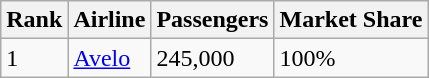<table class="wikitable">
<tr>
<th>Rank</th>
<th>Airline</th>
<th>Passengers</th>
<th>Market Share</th>
</tr>
<tr>
<td>1</td>
<td><a href='#'>Avelo</a></td>
<td>245,000</td>
<td>100%</td>
</tr>
</table>
